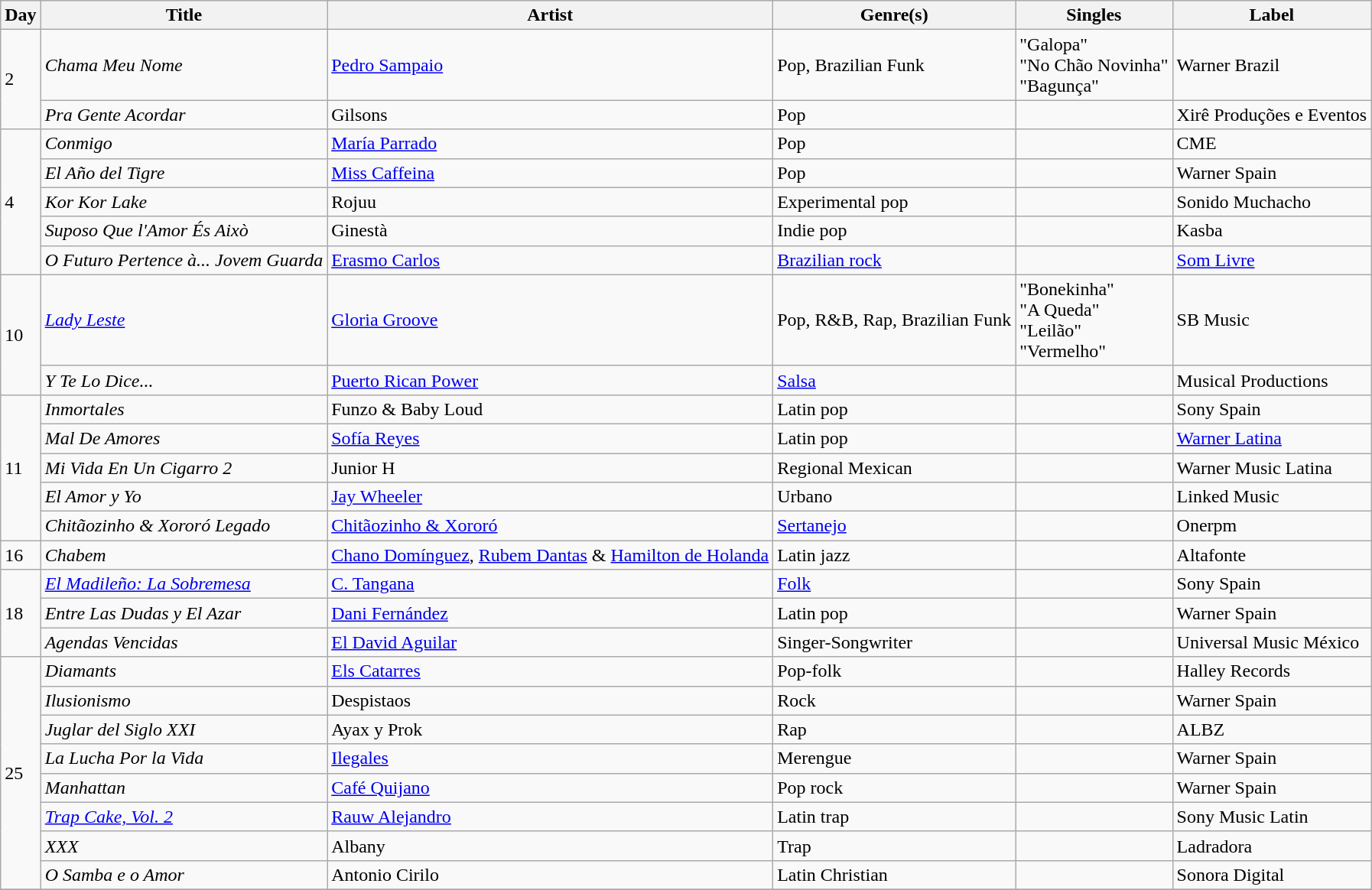<table class="wikitable sortable" style="text-align: left;">
<tr>
<th>Day</th>
<th>Title</th>
<th>Artist</th>
<th>Genre(s)</th>
<th>Singles</th>
<th>Label</th>
</tr>
<tr>
<td rowspan="2">2</td>
<td><em>Chama Meu Nome</em></td>
<td><a href='#'>Pedro Sampaio</a></td>
<td>Pop, Brazilian Funk</td>
<td>"Galopa"<br>"No Chão Novinha"<br>"Bagunça"</td>
<td>Warner Brazil</td>
</tr>
<tr>
<td><em>Pra Gente Acordar</em></td>
<td>Gilsons</td>
<td>Pop</td>
<td></td>
<td>Xirê Produções e Eventos</td>
</tr>
<tr>
<td rowspan="5">4</td>
<td><em>Conmigo</em></td>
<td><a href='#'>María Parrado</a></td>
<td>Pop</td>
<td></td>
<td>CME</td>
</tr>
<tr>
<td><em>El Año del Tigre</em></td>
<td><a href='#'>Miss Caffeina</a></td>
<td>Pop</td>
<td></td>
<td>Warner Spain</td>
</tr>
<tr>
<td><em>Kor Kor Lake</em></td>
<td>Rojuu</td>
<td>Experimental pop</td>
<td></td>
<td>Sonido Muchacho</td>
</tr>
<tr>
<td><em>Suposo Que l'Amor És Això</em></td>
<td>Ginestà</td>
<td>Indie pop</td>
<td></td>
<td>Kasba</td>
</tr>
<tr>
<td><em>O Futuro Pertence à... Jovem Guarda</em></td>
<td><a href='#'>Erasmo Carlos</a></td>
<td><a href='#'>Brazilian rock</a></td>
<td></td>
<td><a href='#'>Som Livre</a></td>
</tr>
<tr>
<td rowspan="2">10</td>
<td><em><a href='#'>Lady Leste</a></em></td>
<td><a href='#'>Gloria Groove</a></td>
<td>Pop, R&B, Rap, Brazilian Funk</td>
<td>"Bonekinha"<br>"A Queda"<br>"Leilão"<br>"Vermelho"</td>
<td>SB Music</td>
</tr>
<tr>
<td><em>Y Te Lo Dice...</em></td>
<td><a href='#'>Puerto Rican Power</a></td>
<td><a href='#'>Salsa</a></td>
<td></td>
<td>Musical Productions</td>
</tr>
<tr>
<td rowspan="5">11</td>
<td><em>Inmortales</em></td>
<td>Funzo & Baby Loud</td>
<td>Latin pop</td>
<td></td>
<td>Sony Spain</td>
</tr>
<tr>
<td><em>Mal De Amores</em></td>
<td><a href='#'>Sofía Reyes</a></td>
<td>Latin pop</td>
<td></td>
<td><a href='#'>Warner Latina</a></td>
</tr>
<tr>
<td><em>Mi Vida En Un Cigarro 2</em></td>
<td>Junior H</td>
<td>Regional Mexican</td>
<td></td>
<td>Warner Music Latina</td>
</tr>
<tr>
<td><em>El Amor y Yo</em></td>
<td><a href='#'>Jay Wheeler</a></td>
<td>Urbano</td>
<td></td>
<td>Linked Music</td>
</tr>
<tr>
<td><em>Chitãozinho & Xororó Legado</em></td>
<td><a href='#'>Chitãozinho & Xororó</a></td>
<td><a href='#'>Sertanejo</a></td>
<td></td>
<td>Onerpm</td>
</tr>
<tr>
<td>16</td>
<td><em>Chabem</em></td>
<td><a href='#'>Chano Domínguez</a>, <a href='#'>Rubem Dantas</a> & <a href='#'>Hamilton de Holanda</a></td>
<td>Latin jazz</td>
<td></td>
<td>Altafonte</td>
</tr>
<tr>
<td rowspan="3">18</td>
<td><a href='#'><em>El Madileño: La Sobremesa</em></a></td>
<td><a href='#'>C. Tangana</a></td>
<td><a href='#'>Folk</a></td>
<td></td>
<td>Sony Spain</td>
</tr>
<tr>
<td><em>Entre Las Dudas y El Azar</em></td>
<td><a href='#'>Dani Fernández</a></td>
<td>Latin pop</td>
<td></td>
<td>Warner Spain</td>
</tr>
<tr>
<td><em>Agendas Vencidas</em></td>
<td><a href='#'>El David Aguilar</a></td>
<td>Singer-Songwriter</td>
<td></td>
<td>Universal Music México</td>
</tr>
<tr>
<td rowspan="8">25</td>
<td><em>Diamants</em></td>
<td><a href='#'>Els Catarres</a></td>
<td>Pop-folk</td>
<td></td>
<td>Halley Records</td>
</tr>
<tr>
<td><em>Ilusionismo</em></td>
<td>Despistaos</td>
<td>Rock</td>
<td></td>
<td>Warner Spain</td>
</tr>
<tr>
<td><em>Juglar del Siglo XXI</em></td>
<td>Ayax y Prok</td>
<td>Rap</td>
<td></td>
<td>ALBZ</td>
</tr>
<tr>
<td><em>La Lucha Por la Vida</em></td>
<td><a href='#'>Ilegales</a></td>
<td>Merengue</td>
<td></td>
<td>Warner Spain</td>
</tr>
<tr>
<td><em>Manhattan</em></td>
<td><a href='#'>Café Quijano</a></td>
<td>Pop rock</td>
<td></td>
<td>Warner Spain</td>
</tr>
<tr>
<td><em><a href='#'>Trap Cake, Vol. 2</a></em></td>
<td><a href='#'>Rauw Alejandro</a></td>
<td>Latin trap</td>
<td></td>
<td>Sony Music Latin</td>
</tr>
<tr>
<td><em>XXX</em></td>
<td>Albany</td>
<td>Trap</td>
<td></td>
<td>Ladradora</td>
</tr>
<tr>
<td><em>O Samba e o Amor</em></td>
<td>Antonio Cirilo</td>
<td>Latin Christian</td>
<td></td>
<td>Sonora Digital</td>
</tr>
<tr>
</tr>
</table>
